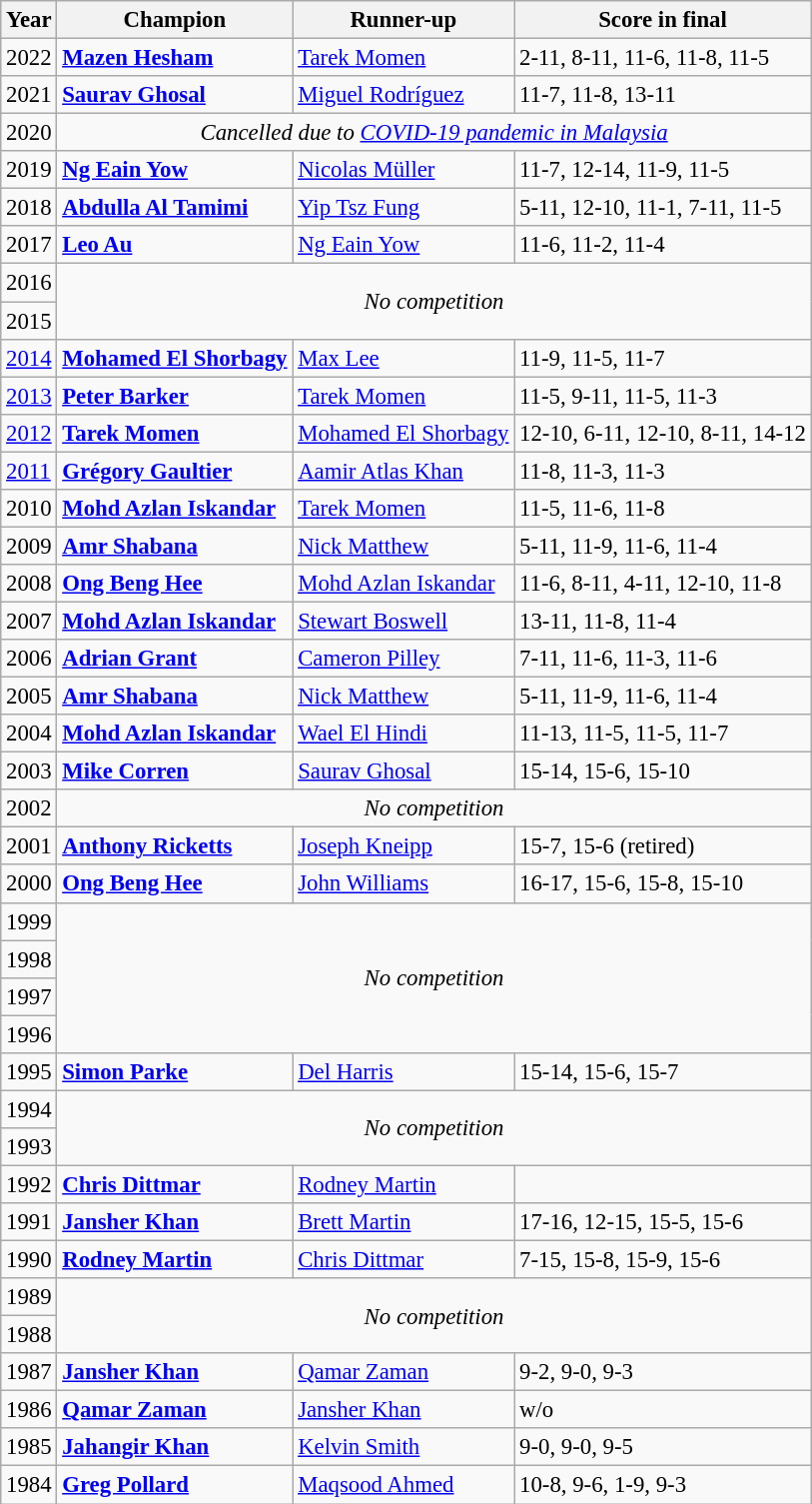<table class="wikitable" style="font-size: 95%;">
<tr>
<th>Year</th>
<th>Champion</th>
<th>Runner-up</th>
<th>Score in final</th>
</tr>
<tr>
<td>2022</td>
<td> <strong><a href='#'>Mazen Hesham</a></strong></td>
<td> <a href='#'>Tarek Momen</a></td>
<td>2-11, 8-11, 11-6, 11-8, 11-5</td>
</tr>
<tr>
<td>2021</td>
<td> <strong><a href='#'>Saurav Ghosal</a></strong></td>
<td> <a href='#'>Miguel Rodríguez</a></td>
<td>11-7, 11-8, 13-11</td>
</tr>
<tr>
<td>2020</td>
<td rowspan=1 colspan=3 align="center"><em>Cancelled due to <a href='#'>COVID-19 pandemic in Malaysia</a></em></td>
</tr>
<tr>
<td>2019</td>
<td> <strong><a href='#'>Ng Eain Yow</a></strong></td>
<td> <a href='#'>Nicolas Müller</a></td>
<td>11-7, 12-14, 11-9, 11-5</td>
</tr>
<tr>
<td>2018</td>
<td> <strong><a href='#'>Abdulla Al Tamimi</a></strong></td>
<td> <a href='#'>Yip Tsz Fung</a></td>
<td>5-11, 12-10, 11-1, 7-11, 11-5</td>
</tr>
<tr>
<td>2017</td>
<td> <strong><a href='#'>Leo Au</a></strong></td>
<td> <a href='#'>Ng Eain Yow</a></td>
<td>11-6, 11-2, 11-4</td>
</tr>
<tr>
<td>2016</td>
<td rowspan=2 colspan=3 align="center"><em>No competition</em></td>
</tr>
<tr>
<td>2015</td>
</tr>
<tr>
<td><a href='#'>2014</a></td>
<td> <strong><a href='#'>Mohamed El Shorbagy</a></strong></td>
<td> <a href='#'>Max Lee</a></td>
<td>11-9, 11-5, 11-7</td>
</tr>
<tr>
<td><a href='#'>2013</a></td>
<td> <strong><a href='#'>Peter Barker</a></strong></td>
<td> <a href='#'>Tarek Momen</a></td>
<td>11-5, 9-11, 11-5, 11-3</td>
</tr>
<tr>
<td><a href='#'>2012</a></td>
<td> <strong><a href='#'>Tarek Momen</a></strong></td>
<td> <a href='#'>Mohamed El Shorbagy</a></td>
<td>12-10, 6-11, 12-10, 8-11, 14-12</td>
</tr>
<tr>
<td><a href='#'>2011</a></td>
<td> <strong><a href='#'>Grégory Gaultier</a></strong></td>
<td> <a href='#'>Aamir Atlas Khan</a></td>
<td>11-8, 11-3, 11-3</td>
</tr>
<tr>
<td>2010</td>
<td> <strong><a href='#'>Mohd Azlan Iskandar</a></strong></td>
<td> <a href='#'>Tarek Momen</a></td>
<td>11-5, 11-6, 11-8</td>
</tr>
<tr>
<td>2009</td>
<td> <strong><a href='#'>Amr Shabana</a></strong></td>
<td> <a href='#'>Nick Matthew</a></td>
<td>5-11, 11-9, 11-6, 11-4</td>
</tr>
<tr>
<td>2008</td>
<td> <strong><a href='#'>Ong Beng Hee</a></strong></td>
<td> <a href='#'>Mohd Azlan Iskandar</a></td>
<td>11-6, 8-11, 4-11, 12-10, 11-8</td>
</tr>
<tr>
<td>2007</td>
<td> <strong><a href='#'>Mohd Azlan Iskandar</a></strong></td>
<td> <a href='#'>Stewart Boswell</a></td>
<td>13-11, 11-8, 11-4</td>
</tr>
<tr>
<td>2006</td>
<td> <strong><a href='#'>Adrian Grant</a></strong></td>
<td> <a href='#'>Cameron Pilley</a></td>
<td>7-11, 11-6, 11-3, 11-6</td>
</tr>
<tr>
<td>2005</td>
<td> <strong><a href='#'>Amr Shabana</a></strong></td>
<td> <a href='#'>Nick Matthew</a></td>
<td>5-11, 11-9, 11-6, 11-4</td>
</tr>
<tr>
<td>2004</td>
<td> <strong><a href='#'>Mohd Azlan Iskandar</a></strong></td>
<td> <a href='#'>Wael El Hindi</a></td>
<td>11-13, 11-5, 11-5, 11-7</td>
</tr>
<tr>
<td>2003</td>
<td> <strong><a href='#'>Mike Corren</a></strong></td>
<td> <a href='#'>Saurav Ghosal</a></td>
<td>15-14, 15-6, 15-10</td>
</tr>
<tr>
<td>2002</td>
<td rowspan=1 colspan=3 align="center"><em>No competition</em></td>
</tr>
<tr>
<td>2001</td>
<td> <strong><a href='#'>Anthony Ricketts</a></strong></td>
<td> <a href='#'>Joseph Kneipp</a></td>
<td>15-7, 15-6 (retired)</td>
</tr>
<tr>
<td>2000</td>
<td> <strong><a href='#'>Ong Beng Hee</a></strong></td>
<td> <a href='#'>John Williams</a></td>
<td>16-17, 15-6, 15-8, 15-10</td>
</tr>
<tr>
<td>1999</td>
<td rowspan=4 colspan=3 align="center"><em>No competition</em></td>
</tr>
<tr>
<td>1998</td>
</tr>
<tr>
<td>1997</td>
</tr>
<tr>
<td>1996</td>
</tr>
<tr>
<td>1995</td>
<td> <strong><a href='#'>Simon Parke</a></strong></td>
<td> <a href='#'>Del Harris</a></td>
<td>15-14, 15-6, 15-7</td>
</tr>
<tr>
<td>1994</td>
<td rowspan=2 colspan=3 align="center"><em>No competition</em></td>
</tr>
<tr>
<td>1993</td>
</tr>
<tr>
<td>1992</td>
<td> <strong><a href='#'>Chris Dittmar</a></strong></td>
<td> <a href='#'>Rodney Martin</a></td>
<td></td>
</tr>
<tr>
<td>1991</td>
<td> <strong><a href='#'>Jansher Khan</a></strong></td>
<td> <a href='#'>Brett Martin</a></td>
<td>17-16, 12-15, 15-5, 15-6</td>
</tr>
<tr>
<td>1990</td>
<td> <strong><a href='#'>Rodney Martin</a></strong></td>
<td> <a href='#'>Chris Dittmar</a></td>
<td>7-15, 15-8, 15-9, 15-6</td>
</tr>
<tr>
<td>1989</td>
<td rowspan=2 colspan=3 align="center"><em>No competition</em></td>
</tr>
<tr>
<td>1988</td>
</tr>
<tr>
<td>1987</td>
<td> <strong><a href='#'>Jansher Khan</a></strong></td>
<td> <a href='#'>Qamar Zaman</a></td>
<td>9-2, 9-0, 9-3</td>
</tr>
<tr>
<td>1986</td>
<td> <strong><a href='#'>Qamar Zaman</a></strong></td>
<td> <a href='#'>Jansher Khan</a></td>
<td>w/o</td>
</tr>
<tr>
<td>1985</td>
<td> <strong><a href='#'>Jahangir Khan</a></strong></td>
<td> <a href='#'>Kelvin Smith</a></td>
<td>9-0, 9-0, 9-5</td>
</tr>
<tr>
<td>1984</td>
<td> <strong><a href='#'>Greg Pollard</a></strong></td>
<td> <a href='#'>Maqsood Ahmed</a></td>
<td>10-8, 9-6, 1-9, 9-3</td>
</tr>
</table>
